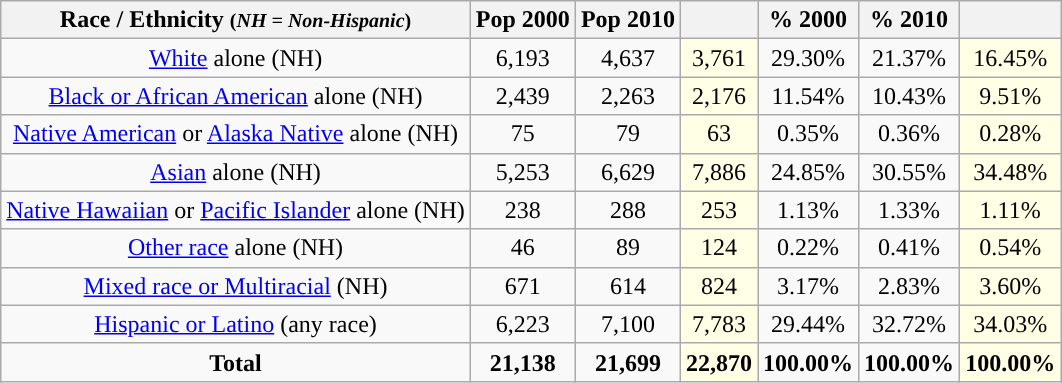<table class="wikitable" style="text-align:center;">
<tr>
<th>Race / Ethnicity <small>(<em>NH = Non-Hispanic</em>)</small></th>
<th>Pop 2000</th>
<th>Pop 2010</th>
<th></th>
<th>% 2000</th>
<th>% 2010</th>
<th></th>
</tr>
<tr>
<td><a href='#'>White</a> alone (NH)</td>
<td>6,193</td>
<td>4,637</td>
<td style='background: #ffffe6;'>3,761</td>
<td>29.30%</td>
<td>21.37%</td>
<td style='background: #ffffe6;'>16.45%</td>
</tr>
<tr>
<td><a href='#'>Black or African American</a> alone (NH)</td>
<td>2,439</td>
<td>2,263</td>
<td style='background: #ffffe6;'>2,176</td>
<td>11.54%</td>
<td>10.43%</td>
<td style='background: #ffffe6;'>9.51%</td>
</tr>
<tr>
<td><a href='#'>Native American</a> or <a href='#'>Alaska Native</a> alone (NH)</td>
<td>75</td>
<td>79</td>
<td style='background: #ffffe6;'>63</td>
<td>0.35%</td>
<td>0.36%</td>
<td style='background: #ffffe6;'>0.28%</td>
</tr>
<tr>
<td><a href='#'>Asian</a> alone (NH)</td>
<td>5,253</td>
<td>6,629</td>
<td style='background: #ffffe6;'>7,886</td>
<td>24.85%</td>
<td>30.55%</td>
<td style='background: #ffffe6;'>34.48%</td>
</tr>
<tr>
<td><a href='#'>Native Hawaiian</a> or <a href='#'>Pacific Islander</a> alone (NH)</td>
<td>238</td>
<td>288</td>
<td style='background: #ffffe6;'>253</td>
<td>1.13%</td>
<td>1.33%</td>
<td style='background: #ffffe6;'>1.11%</td>
</tr>
<tr>
<td><a href='#'>Other race</a> alone (NH)</td>
<td>46</td>
<td>89</td>
<td style='background: #ffffe6;'>124</td>
<td>0.22%</td>
<td>0.41%</td>
<td style='background: #ffffe6;'>0.54%</td>
</tr>
<tr>
<td><a href='#'>Mixed race or Multiracial</a> (NH)</td>
<td>671</td>
<td>614</td>
<td style='background: #ffffe6;'>824</td>
<td>3.17%</td>
<td>2.83%</td>
<td style='background: #ffffe6;'>3.60%</td>
</tr>
<tr>
<td><a href='#'>Hispanic or Latino</a> (any race)</td>
<td>6,223</td>
<td>7,100</td>
<td style='background: #ffffe6;'>7,783</td>
<td>29.44%</td>
<td>32.72%</td>
<td style='background: #ffffe6;'>34.03%</td>
</tr>
<tr>
<td><strong>Total</strong></td>
<td><strong>21,138</strong></td>
<td><strong>21,699</strong></td>
<td style='background: #ffffe6;'><strong>22,870</strong></td>
<td><strong>100.00%</strong></td>
<td><strong>100.00%</strong></td>
<td style='background: #ffffe6;'><strong>100.00%</strong></td>
</tr>
</table>
